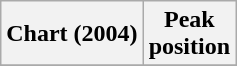<table class="wikitable plainrowheaders" style="text-align:center">
<tr>
<th>Chart (2004)</th>
<th>Peak<br>position</th>
</tr>
<tr>
</tr>
</table>
